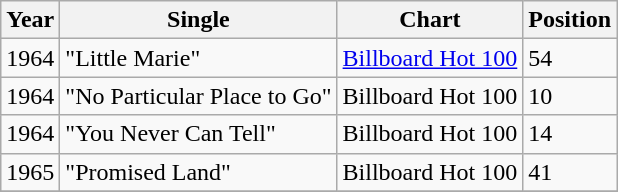<table class="wikitable">
<tr>
<th align="left">Year</th>
<th align="left">Single</th>
<th align="left">Chart</th>
<th align="left">Position</th>
</tr>
<tr>
<td align="left">1964</td>
<td align="left">"Little Marie"</td>
<td align="left"><a href='#'>Billboard Hot 100</a></td>
<td align="left">54</td>
</tr>
<tr>
<td align="left">1964</td>
<td align="left">"No Particular Place to Go"</td>
<td align="left">Billboard Hot 100</td>
<td align="left">10</td>
</tr>
<tr>
<td align="left">1964</td>
<td align="left">"You Never Can Tell"</td>
<td align="left">Billboard Hot 100</td>
<td align="left">14</td>
</tr>
<tr>
<td align="left">1965</td>
<td align="left">"Promised Land"</td>
<td align="left">Billboard Hot 100</td>
<td align="left">41</td>
</tr>
<tr>
</tr>
</table>
